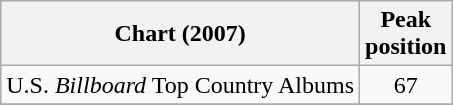<table class="wikitable">
<tr>
<th>Chart (2007)</th>
<th>Peak<br>position</th>
</tr>
<tr>
<td>U.S. <em>Billboard</em> Top Country Albums</td>
<td align="center">67</td>
</tr>
<tr>
</tr>
</table>
